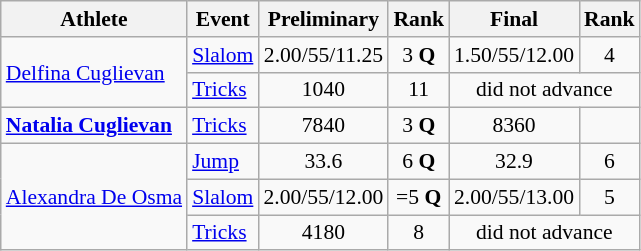<table class="wikitable" style="font-size:90%">
<tr>
<th>Athlete</th>
<th>Event</th>
<th>Preliminary</th>
<th>Rank</th>
<th>Final</th>
<th>Rank</th>
</tr>
<tr align=center>
<td align=left rowspan=2><a href='#'>Delfina Cuglievan</a></td>
<td align=left><a href='#'>Slalom</a></td>
<td>2.00/55/11.25</td>
<td>3 <strong>Q</strong></td>
<td>1.50/55/12.00</td>
<td>4</td>
</tr>
<tr align=center>
<td align=left><a href='#'>Tricks</a></td>
<td>1040</td>
<td>11</td>
<td align=center colspan=2>did not advance</td>
</tr>
<tr align=center>
<td align=left><strong><a href='#'>Natalia Cuglievan</a></strong></td>
<td align=left><a href='#'>Tricks</a></td>
<td>7840</td>
<td>3 <strong>Q</strong></td>
<td>8360</td>
<td></td>
</tr>
<tr align=center>
<td align=left rowspan=3><a href='#'>Alexandra De Osma</a></td>
<td align=left><a href='#'>Jump</a></td>
<td>33.6</td>
<td>6 <strong>Q</strong></td>
<td>32.9</td>
<td>6</td>
</tr>
<tr align=center>
<td align=left><a href='#'>Slalom</a></td>
<td>2.00/55/12.00</td>
<td>=5 <strong>Q</strong></td>
<td>2.00/55/13.00</td>
<td>5</td>
</tr>
<tr align=center>
<td align=left><a href='#'>Tricks</a></td>
<td>4180</td>
<td>8</td>
<td align=center colspan=2>did not advance</td>
</tr>
</table>
